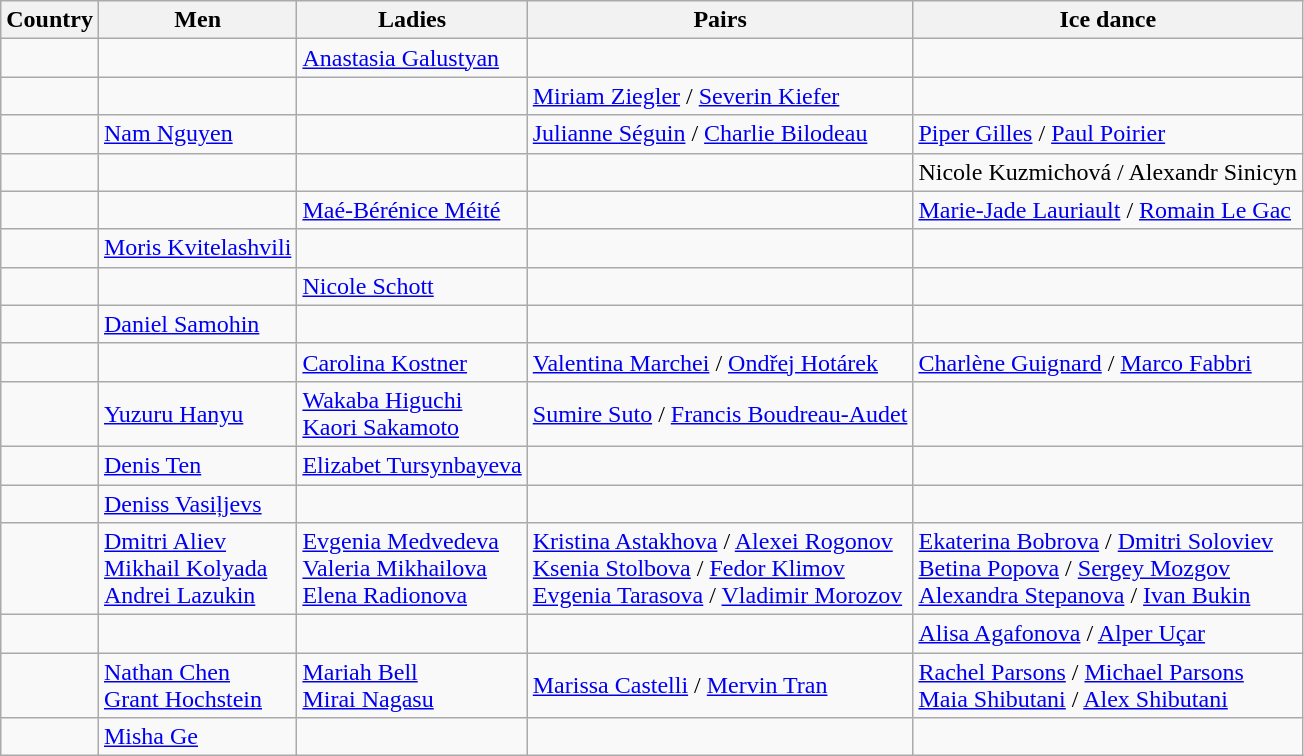<table class="wikitable">
<tr>
<th>Country</th>
<th>Men</th>
<th>Ladies</th>
<th>Pairs</th>
<th>Ice dance</th>
</tr>
<tr>
<td></td>
<td></td>
<td><a href='#'>Anastasia Galustyan</a></td>
<td></td>
<td></td>
</tr>
<tr>
<td></td>
<td></td>
<td></td>
<td><a href='#'>Miriam Ziegler</a> / <a href='#'>Severin Kiefer</a></td>
<td></td>
</tr>
<tr>
<td></td>
<td><a href='#'>Nam Nguyen</a></td>
<td></td>
<td><a href='#'>Julianne Séguin</a> / <a href='#'>Charlie Bilodeau</a></td>
<td><a href='#'>Piper Gilles</a> / <a href='#'>Paul Poirier</a></td>
</tr>
<tr>
<td></td>
<td></td>
<td></td>
<td></td>
<td>Nicole Kuzmichová / Alexandr Sinicyn</td>
</tr>
<tr>
<td></td>
<td></td>
<td><a href='#'>Maé-Bérénice Méité</a></td>
<td></td>
<td><a href='#'>Marie-Jade Lauriault</a> / <a href='#'>Romain Le Gac</a></td>
</tr>
<tr>
<td></td>
<td><a href='#'>Moris Kvitelashvili</a></td>
<td></td>
<td></td>
<td></td>
</tr>
<tr>
<td></td>
<td></td>
<td><a href='#'>Nicole Schott</a></td>
<td></td>
<td></td>
</tr>
<tr>
<td></td>
<td><a href='#'>Daniel Samohin</a></td>
<td></td>
<td></td>
<td></td>
</tr>
<tr>
<td></td>
<td></td>
<td><a href='#'>Carolina Kostner</a></td>
<td><a href='#'>Valentina Marchei</a> / <a href='#'>Ondřej Hotárek</a></td>
<td><a href='#'>Charlène Guignard</a> / <a href='#'>Marco Fabbri</a></td>
</tr>
<tr>
<td></td>
<td><a href='#'>Yuzuru Hanyu</a></td>
<td><a href='#'>Wakaba Higuchi</a> <br> <a href='#'>Kaori Sakamoto</a></td>
<td><a href='#'>Sumire Suto</a> / <a href='#'>Francis Boudreau-Audet</a></td>
<td></td>
</tr>
<tr>
<td></td>
<td><a href='#'>Denis Ten</a></td>
<td><a href='#'>Elizabet Tursynbayeva</a></td>
<td></td>
<td></td>
</tr>
<tr>
<td></td>
<td><a href='#'>Deniss Vasiļjevs</a></td>
<td></td>
<td></td>
<td></td>
</tr>
<tr>
<td></td>
<td><a href='#'>Dmitri Aliev</a> <br> <a href='#'>Mikhail Kolyada</a> <br> <a href='#'>Andrei Lazukin</a></td>
<td><a href='#'>Evgenia Medvedeva</a> <br> <a href='#'>Valeria Mikhailova</a> <br> <a href='#'>Elena Radionova</a></td>
<td><a href='#'>Kristina Astakhova</a> / <a href='#'>Alexei Rogonov</a> <br> <a href='#'>Ksenia Stolbova</a> / <a href='#'>Fedor Klimov</a> <br> <a href='#'>Evgenia Tarasova</a> / <a href='#'>Vladimir Morozov</a></td>
<td><a href='#'>Ekaterina Bobrova</a> / <a href='#'>Dmitri Soloviev</a> <br> <a href='#'>Betina Popova</a> / <a href='#'>Sergey Mozgov</a> <br> <a href='#'>Alexandra Stepanova</a> / <a href='#'>Ivan Bukin</a></td>
</tr>
<tr>
<td></td>
<td></td>
<td></td>
<td></td>
<td><a href='#'>Alisa Agafonova</a> / <a href='#'>Alper Uçar</a></td>
</tr>
<tr>
<td></td>
<td><a href='#'>Nathan Chen</a> <br> <a href='#'>Grant Hochstein</a></td>
<td><a href='#'>Mariah Bell</a> <br> <a href='#'>Mirai Nagasu</a></td>
<td><a href='#'>Marissa Castelli</a> / <a href='#'>Mervin Tran</a></td>
<td><a href='#'>Rachel Parsons</a> / <a href='#'>Michael Parsons</a> <br> <a href='#'>Maia Shibutani</a> / <a href='#'>Alex Shibutani</a></td>
</tr>
<tr>
<td></td>
<td><a href='#'>Misha Ge</a></td>
<td></td>
<td></td>
<td></td>
</tr>
</table>
